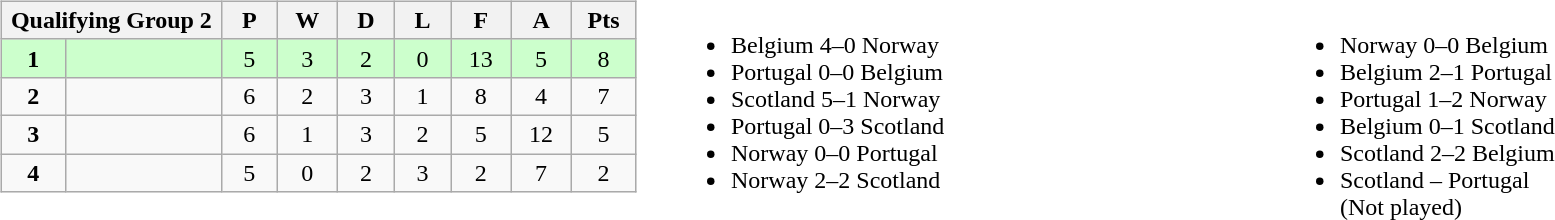<table width=100%>
<tr>
<td valign="top" width="440"><br><table class="wikitable">
<tr>
<th colspan="2">Qualifying Group 2</th>
<th rowspan="1">P</th>
<th rowspan="1">W</th>
<th colspan="1">D</th>
<th colspan="1">L</th>
<th colspan="1">F</th>
<th colspan="1">A</th>
<th colspan="1">Pts</th>
</tr>
<tr style="background:#ccffcc;">
<td align=center width="50"><strong>1</strong></td>
<td width="150"><strong></strong></td>
<td align=center width="50">5</td>
<td align=center width="50">3</td>
<td align=center width="50">2</td>
<td align=center width="50">0</td>
<td align=center width="50">13</td>
<td align=center width="50">5</td>
<td align=center width="50">8</td>
</tr>
<tr>
<td align=center><strong>2</strong></td>
<td></td>
<td align=center>6</td>
<td align=center>2</td>
<td align=center>3</td>
<td align=center>1</td>
<td align=center>8</td>
<td align=center>4</td>
<td align=center>7</td>
</tr>
<tr>
<td align=center><strong>3</strong></td>
<td></td>
<td align=center>6</td>
<td align=center>1</td>
<td align=center>3</td>
<td align=center>2</td>
<td align=center>5</td>
<td align=center>12</td>
<td align=center>5</td>
</tr>
<tr>
<td align=center><strong>4</strong></td>
<td></td>
<td align=center>5</td>
<td align=center>0</td>
<td align=center>2</td>
<td align=center>3</td>
<td align=center>2</td>
<td align=center>7</td>
<td align=center>2</td>
</tr>
</table>
</td>
<td valign="middle" align="center"><br><table width=100%>
<tr>
<td valign="middle" align=left width=50%><br><ul><li>Belgium 4–0 Norway</li><li>Portugal 0–0 Belgium</li><li>Scotland 5–1 Norway</li><li>Portugal 0–3 Scotland</li><li>Norway 0–0 Portugal</li><li>Norway 2–2 Scotland<br> </li></ul></td>
<td valign="middle" align=left width=50%><br><ul><li>Norway 0–0 Belgium</li><li>Belgium 2–1 Portugal</li><li>Portugal 1–2 Norway</li><li>Belgium 0–1 Scotland</li><li>Scotland 2–2 Belgium</li><li>Scotland – Portugal<br>(Not played)</li></ul></td>
</tr>
</table>
</td>
</tr>
</table>
